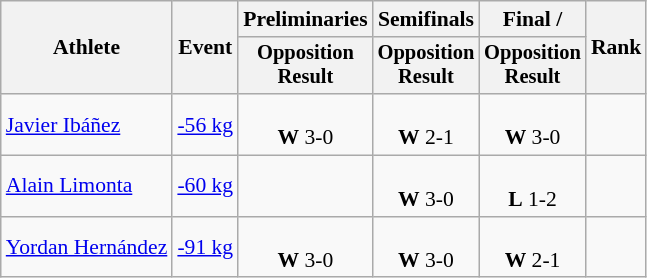<table class="wikitable" style="font-size:90%;">
<tr>
<th rowspan=2>Athlete</th>
<th rowspan=2>Event</th>
<th>Preliminaries</th>
<th>Semifinals</th>
<th>Final / </th>
<th rowspan=2>Rank</th>
</tr>
<tr style="font-size:95%">
<th>Opposition<br>Result</th>
<th>Opposition<br>Result</th>
<th>Opposition<br>Result</th>
</tr>
<tr align=center>
<td align=left><a href='#'>Javier Ibáñez</a></td>
<td align=left><a href='#'>-56 kg</a></td>
<td> <br><strong>W</strong> 3-0</td>
<td> <br><strong>W</strong> 2-1</td>
<td><br><strong>W</strong> 3-0</td>
<td></td>
</tr>
<tr align=center>
<td align=left><a href='#'>Alain Limonta</a></td>
<td align=left><a href='#'>-60 kg</a></td>
<td></td>
<td><br><strong>W</strong> 3-0</td>
<td><br><strong>L</strong> 1-2</td>
<td></td>
</tr>
<tr align=center>
<td align=left><a href='#'>Yordan Hernández</a></td>
<td align=left><a href='#'>-91 kg</a></td>
<td><br><strong>W</strong> 3-0</td>
<td><br><strong>W</strong> 3-0</td>
<td><br><strong>W</strong> 2-1</td>
<td></td>
</tr>
</table>
